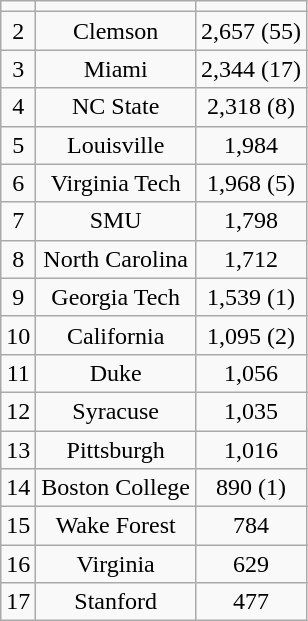<table class="wikitable" style="display: inline-table; text-align:center;">
<tr align="center">
<td style=><strong></strong></td>
<td style=><strong></strong></td>
<td style=><strong></strong></td>
</tr>
<tr>
<td>2</td>
<td>Clemson</td>
<td>2,657 (55)</td>
</tr>
<tr>
<td>3</td>
<td>Miami</td>
<td>2,344 (17)</td>
</tr>
<tr>
<td>4</td>
<td>NC State</td>
<td>2,318 (8)</td>
</tr>
<tr>
<td>5</td>
<td>Louisville</td>
<td>1,984</td>
</tr>
<tr>
<td>6</td>
<td>Virginia Tech</td>
<td>1,968 (5)</td>
</tr>
<tr>
<td>7</td>
<td>SMU</td>
<td>1,798</td>
</tr>
<tr>
<td>8</td>
<td>North Carolina</td>
<td>1,712</td>
</tr>
<tr>
<td>9</td>
<td>Georgia Tech</td>
<td>1,539 (1)</td>
</tr>
<tr>
<td>10</td>
<td>California</td>
<td>1,095 (2)</td>
</tr>
<tr>
<td>11</td>
<td>Duke</td>
<td>1,056</td>
</tr>
<tr>
<td>12</td>
<td>Syracuse</td>
<td>1,035</td>
</tr>
<tr>
<td>13</td>
<td>Pittsburgh</td>
<td>1,016</td>
</tr>
<tr>
<td>14</td>
<td>Boston College</td>
<td>890 (1)</td>
</tr>
<tr>
<td>15</td>
<td>Wake Forest</td>
<td>784</td>
</tr>
<tr>
<td>16</td>
<td>Virginia</td>
<td>629</td>
</tr>
<tr>
<td>17</td>
<td>Stanford</td>
<td>477</td>
</tr>
</table>
